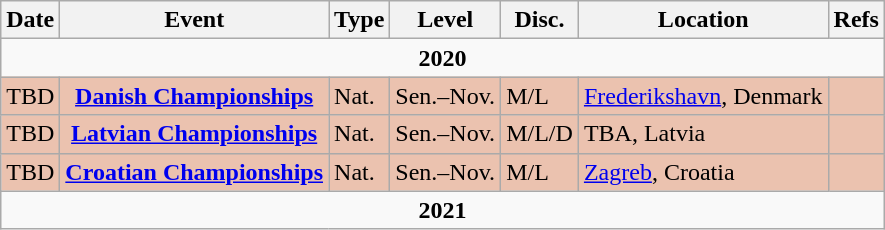<table class="wikitable">
<tr>
<th>Date</th>
<th>Event</th>
<th>Type</th>
<th>Level</th>
<th>Disc.</th>
<th>Location</th>
<th>Refs</th>
</tr>
<tr>
<td colspan="7" style="text-align:center;"><strong>2020</strong></td>
</tr>
<tr bgcolor=EBC2AF>
<td>TBD</td>
<td align=center><strong><a href='#'>Danish Championships</a></strong></td>
<td>Nat.</td>
<td>Sen.–Nov.</td>
<td>M/L</td>
<td><a href='#'>Frederikshavn</a>, Denmark</td>
<td></td>
</tr>
<tr bgcolor=EBC2AF>
<td>TBD</td>
<td align=center><strong><a href='#'>Latvian Championships</a></strong></td>
<td>Nat.</td>
<td>Sen.–Nov.</td>
<td>M/L/D</td>
<td>TBA, Latvia</td>
<td></td>
</tr>
<tr bgcolor=EBC2AF>
<td>TBD</td>
<td align=center><strong><a href='#'>Croatian Championships</a></strong></td>
<td>Nat.</td>
<td>Sen.–Nov.</td>
<td>M/L</td>
<td><a href='#'>Zagreb</a>, Croatia</td>
<td></td>
</tr>
<tr>
<td colspan="7" style="text-align:center;"><strong>2021</strong></td>
</tr>
</table>
